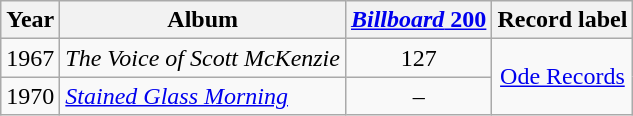<table class="wikitable" style=text-align:center;>
<tr>
<th>Year</th>
<th>Album</th>
<th><a href='#'><em>Billboard</em> 200</a></th>
<th>Record label</th>
</tr>
<tr>
<td>1967</td>
<td align=left><em>The Voice of Scott McKenzie</em></td>
<td>127</td>
<td rowspan="2"><a href='#'>Ode Records</a></td>
</tr>
<tr>
<td>1970</td>
<td align=left><em><a href='#'>Stained Glass Morning</a></em></td>
<td>–</td>
</tr>
</table>
